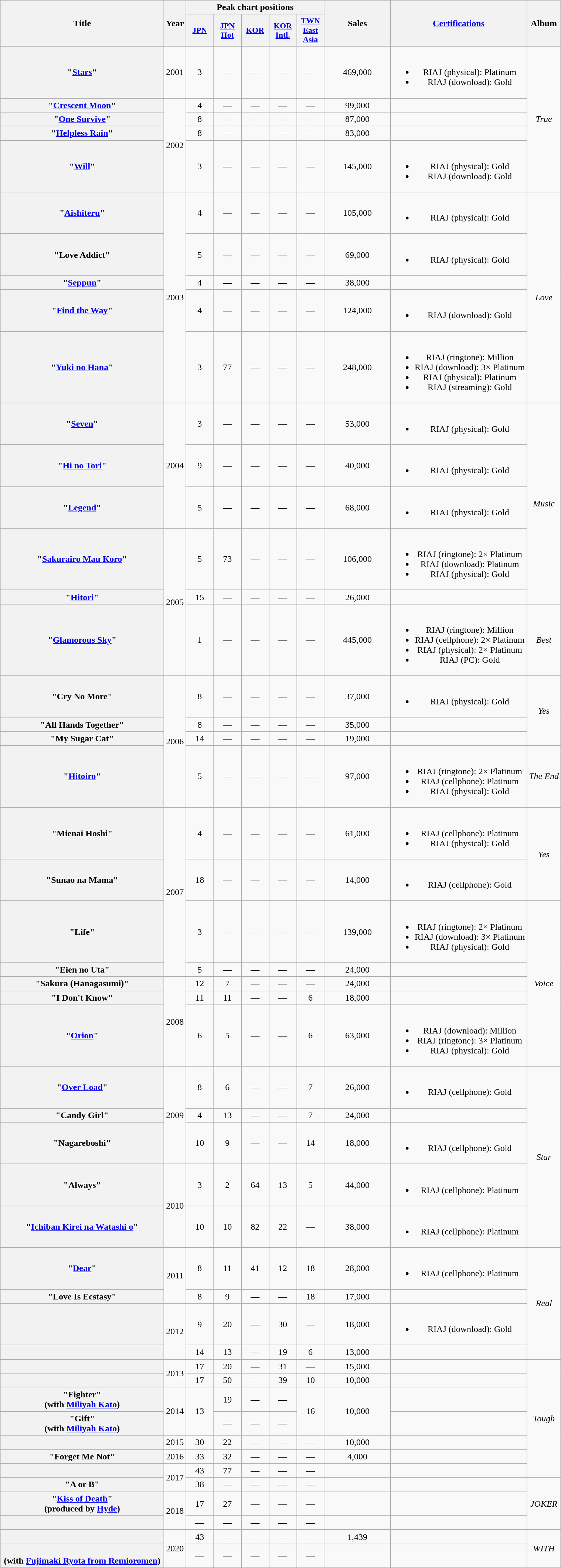<table class="wikitable plainrowheaders" style="text-align:center;">
<tr>
<th scope="col" rowspan="2" style="width:18em;">Title</th>
<th scope="col" rowspan="2">Year</th>
<th scope="col" colspan="5">Peak chart positions</th>
<th scope="col" rowspan="2" style="width:7em;">Sales</th>
<th scope="col" rowspan="2"><a href='#'>Certifications</a></th>
<th scope="col" rowspan="2">Album</th>
</tr>
<tr>
<th scope="col" style="width:3em;font-size:90%;"><a href='#'>JPN</a><br></th>
<th scope="col" style="width:3em;font-size:90%;"><a href='#'>JPN Hot</a><br></th>
<th scope="col" style="width:3em;font-size:90%;"><a href='#'>KOR</a><br></th>
<th scope="col" style="width:3em;font-size:90%;"><a href='#'>KOR Intl.</a><br></th>
<th scope="col" style="width:3em;font-size:90%;"><a href='#'>TWN East Asia</a><br></th>
</tr>
<tr>
<th scope="row">"<a href='#'>Stars</a>"</th>
<td rowspan="1">2001</td>
<td>3</td>
<td>—</td>
<td>—</td>
<td>—</td>
<td>—</td>
<td>469,000</td>
<td><br><ul><li>RIAJ <span>(physical)</span>: Platinum</li><li>RIAJ <span>(download)</span>: Gold</li></ul></td>
<td rowspan=5><em>True</em></td>
</tr>
<tr>
<th scope="row">"<a href='#'>Crescent Moon</a>"</th>
<td rowspan="4">2002</td>
<td>4</td>
<td>—</td>
<td>—</td>
<td>—</td>
<td>—</td>
<td>99,000</td>
<td></td>
</tr>
<tr>
<th scope="row">"<a href='#'>One Survive</a>"</th>
<td>8</td>
<td>—</td>
<td>—</td>
<td>—</td>
<td>—</td>
<td>87,000</td>
<td></td>
</tr>
<tr>
<th scope="row">"<a href='#'>Helpless Rain</a>"</th>
<td>8</td>
<td>—</td>
<td>—</td>
<td>—</td>
<td>—</td>
<td>83,000</td>
<td></td>
</tr>
<tr>
<th scope="row">"<a href='#'>Will</a>"</th>
<td>3</td>
<td>—</td>
<td>—</td>
<td>—</td>
<td>—</td>
<td>145,000</td>
<td><br><ul><li>RIAJ <span>(physical)</span>: Gold</li><li>RIAJ <span>(download)</span>: Gold</li></ul></td>
</tr>
<tr>
<th scope="row">"<a href='#'>Aishiteru</a>"</th>
<td rowspan="5">2003</td>
<td>4</td>
<td>—</td>
<td>—</td>
<td>—</td>
<td>—</td>
<td>105,000</td>
<td><br><ul><li>RIAJ <span>(physical)</span>: Gold</li></ul></td>
<td rowspan=5><em>Love</em></td>
</tr>
<tr>
<th scope="row">"Love Addict"</th>
<td>5</td>
<td>—</td>
<td>—</td>
<td>—</td>
<td>—</td>
<td>69,000</td>
<td><br><ul><li>RIAJ <span>(physical)</span>: Gold</li></ul></td>
</tr>
<tr>
<th scope="row">"<a href='#'>Seppun</a>"</th>
<td>4</td>
<td>—</td>
<td>—</td>
<td>—</td>
<td>—</td>
<td>38,000</td>
<td></td>
</tr>
<tr>
<th scope="row">"<a href='#'>Find the Way</a>"</th>
<td>4</td>
<td>—</td>
<td>—</td>
<td>—</td>
<td>—</td>
<td>124,000</td>
<td><br><ul><li>RIAJ <span>(download)</span>: Gold</li></ul></td>
</tr>
<tr>
<th scope="row">"<a href='#'>Yuki no Hana</a>"</th>
<td>3</td>
<td>77</td>
<td>—</td>
<td>—</td>
<td>—</td>
<td>248,000</td>
<td><br><ul><li>RIAJ <span>(ringtone)</span>: Million</li><li>RIAJ <span>(download)</span>: 3× Platinum</li><li>RIAJ <span>(physical)</span>: Platinum</li><li>RIAJ <span>(streaming)</span>: Gold</li></ul></td>
</tr>
<tr>
<th scope="row">"<a href='#'>Seven</a>"</th>
<td rowspan="3">2004</td>
<td>3</td>
<td>—</td>
<td>—</td>
<td>—</td>
<td>—</td>
<td>53,000</td>
<td><br><ul><li>RIAJ <span>(physical)</span>: Gold</li></ul></td>
<td rowspan=5><em>Music</em></td>
</tr>
<tr>
<th scope="row">"<a href='#'>Hi no Tori</a>"</th>
<td>9</td>
<td>—</td>
<td>—</td>
<td>—</td>
<td>—</td>
<td>40,000</td>
<td><br><ul><li>RIAJ <span>(physical)</span>: Gold</li></ul></td>
</tr>
<tr>
<th scope="row">"<a href='#'>Legend</a>"</th>
<td>5</td>
<td>—</td>
<td>—</td>
<td>—</td>
<td>—</td>
<td>68,000</td>
<td><br><ul><li>RIAJ <span>(physical)</span>: Gold</li></ul></td>
</tr>
<tr>
<th scope="row">"<a href='#'>Sakurairo Mau Koro</a>"</th>
<td rowspan="3">2005</td>
<td>5</td>
<td>73</td>
<td>—</td>
<td>—</td>
<td>—</td>
<td>106,000</td>
<td><br><ul><li>RIAJ <span>(ringtone)</span>: 2× Platinum</li><li>RIAJ <span>(download)</span>: Platinum</li><li>RIAJ <span>(physical)</span>: Gold</li></ul></td>
</tr>
<tr>
<th scope="row">"<a href='#'>Hitori</a>"</th>
<td>15</td>
<td>—</td>
<td>—</td>
<td>—</td>
<td>—</td>
<td>26,000</td>
<td></td>
</tr>
<tr>
<th scope="row">"<a href='#'>Glamorous Sky</a>"</th>
<td>1</td>
<td>—</td>
<td>—</td>
<td>—</td>
<td>—</td>
<td>445,000</td>
<td><br><ul><li>RIAJ <span>(ringtone)</span>: Million</li><li>RIAJ <span>(cellphone)</span>: 2× Platinum</li><li>RIAJ <span>(physical)</span>: 2× Platinum</li><li>RIAJ <span>(PC)</span>: Gold</li></ul></td>
<td style="text-align:center;"><em>Best</em></td>
</tr>
<tr>
<th scope="row">"Cry No More"</th>
<td rowspan="4">2006</td>
<td>8</td>
<td>—</td>
<td>—</td>
<td>—</td>
<td>—</td>
<td>37,000</td>
<td><br><ul><li>RIAJ <span>(physical)</span>: Gold</li></ul></td>
<td rowspan=3><em>Yes</em></td>
</tr>
<tr>
<th scope="row">"All Hands Together"</th>
<td>8</td>
<td>—</td>
<td>—</td>
<td>—</td>
<td>—</td>
<td>35,000</td>
<td></td>
</tr>
<tr>
<th scope="row">"My Sugar Cat"</th>
<td>14</td>
<td>—</td>
<td>—</td>
<td>—</td>
<td>—</td>
<td>19,000</td>
<td></td>
</tr>
<tr>
<th scope="row">"<a href='#'>Hitoiro</a>"<br></th>
<td>5</td>
<td>—</td>
<td>—</td>
<td>—</td>
<td>—</td>
<td>97,000</td>
<td><br><ul><li>RIAJ <span>(ringtone)</span>: 2× Platinum</li><li>RIAJ <span>(cellphone)</span>: Platinum</li><li>RIAJ <span>(physical)</span>: Gold</li></ul></td>
<td rowspan=1><em>The End</em></td>
</tr>
<tr>
<th scope="row">"Mienai Hoshi"</th>
<td rowspan="4">2007</td>
<td>4</td>
<td>—</td>
<td>—</td>
<td>—</td>
<td>—</td>
<td>61,000</td>
<td><br><ul><li>RIAJ <span>(cellphone)</span>: Platinum</li><li>RIAJ <span>(physical)</span>: Gold</li></ul></td>
<td rowspan=2><em>Yes</em></td>
</tr>
<tr>
<th scope="row">"Sunao na Mama"</th>
<td>18</td>
<td>—</td>
<td>—</td>
<td>—</td>
<td>—</td>
<td>14,000</td>
<td><br><ul><li>RIAJ <span>(cellphone)</span>: Gold</li></ul></td>
</tr>
<tr>
<th scope="row">"Life"</th>
<td>3</td>
<td>—</td>
<td>—</td>
<td>—</td>
<td>—</td>
<td>139,000</td>
<td><br><ul><li>RIAJ <span>(ringtone)</span>: 2× Platinum</li><li>RIAJ <span>(download)</span>: 3× Platinum</li><li>RIAJ <span>(physical)</span>: Gold</li></ul></td>
<td rowspan=5><em>Voice</em></td>
</tr>
<tr>
<th scope="row">"Eien no Uta"</th>
<td>5</td>
<td>—</td>
<td>—</td>
<td>—</td>
<td>—</td>
<td>24,000</td>
<td></td>
</tr>
<tr>
<th scope="row">"Sakura (Hanagasumi)"</th>
<td rowspan="3">2008</td>
<td>12</td>
<td>7</td>
<td>—</td>
<td>—</td>
<td>—</td>
<td>24,000</td>
<td></td>
</tr>
<tr>
<th scope="row">"I Don't Know"</th>
<td>11</td>
<td>11</td>
<td>—</td>
<td>—</td>
<td>6</td>
<td>18,000</td>
<td></td>
</tr>
<tr>
<th scope="row">"<a href='#'>Orion</a>"</th>
<td>6</td>
<td>5</td>
<td>—</td>
<td>—</td>
<td>6</td>
<td>63,000</td>
<td><br><ul><li>RIAJ <span>(download)</span>: Million</li><li>RIAJ <span>(ringtone)</span>: 3× Platinum</li><li>RIAJ <span>(physical)</span>: Gold</li></ul></td>
</tr>
<tr>
<th scope="row">"<a href='#'>Over Load</a>"</th>
<td rowspan="3">2009</td>
<td>8</td>
<td>6</td>
<td>—</td>
<td>—</td>
<td>7</td>
<td>26,000</td>
<td><br><ul><li>RIAJ <span>(cellphone)</span>: Gold</li></ul></td>
<td rowspan=5><em>Star</em></td>
</tr>
<tr>
<th scope="row">"Candy Girl"</th>
<td>4</td>
<td>13</td>
<td>—</td>
<td>—</td>
<td>7</td>
<td>24,000</td>
<td></td>
</tr>
<tr>
<th scope="row">"Nagareboshi"</th>
<td>10</td>
<td>9</td>
<td>—</td>
<td>—</td>
<td>14</td>
<td>18,000</td>
<td><br><ul><li>RIAJ <span>(cellphone)</span>: Gold</li></ul></td>
</tr>
<tr>
<th scope="row">"Always"</th>
<td rowspan="2">2010</td>
<td>3</td>
<td>2</td>
<td>64</td>
<td>13</td>
<td>5</td>
<td>44,000</td>
<td><br><ul><li>RIAJ <span>(cellphone)</span>: Platinum</li></ul></td>
</tr>
<tr>
<th scope="row">"<a href='#'>Ichiban Kirei na Watashi o</a>"</th>
<td>10</td>
<td>10</td>
<td>82</td>
<td>22</td>
<td>—</td>
<td>38,000</td>
<td><br><ul><li>RIAJ <span>(cellphone)</span>: Platinum</li></ul></td>
</tr>
<tr>
<th scope="row">"<a href='#'>Dear</a>"</th>
<td rowspan="2">2011</td>
<td>8</td>
<td>11</td>
<td>41</td>
<td>12</td>
<td>18</td>
<td>28,000</td>
<td><br><ul><li>RIAJ <span>(cellphone)</span>: Platinum</li></ul></td>
<td rowspan=4><em>Real</em></td>
</tr>
<tr>
<th scope="row">"Love Is Ecstasy"</th>
<td>8</td>
<td>9</td>
<td>—</td>
<td>—</td>
<td>18</td>
<td>17,000</td>
<td></td>
</tr>
<tr>
<th scope="row"></th>
<td rowspan="2">2012</td>
<td>9</td>
<td>20</td>
<td>—</td>
<td>30</td>
<td>—</td>
<td>18,000</td>
<td><br><ul><li>RIAJ <span>(download)</span>: Gold</li></ul></td>
</tr>
<tr>
<th scope="row"></th>
<td>14</td>
<td>13</td>
<td>—</td>
<td>19</td>
<td>6</td>
<td>13,000</td>
<td></td>
</tr>
<tr>
<th scope="row"></th>
<td rowspan="2">2013</td>
<td>17</td>
<td>20</td>
<td>—</td>
<td>31</td>
<td>—</td>
<td>15,000</td>
<td></td>
<td rowspan=7><em>Tough</em></td>
</tr>
<tr>
<th scope="row"></th>
<td>17</td>
<td>50</td>
<td>—</td>
<td>39</td>
<td>10</td>
<td>10,000</td>
<td></td>
</tr>
<tr>
<th scope="row">"Fighter"<br><span>(with <a href='#'>Miliyah Kato</a>)</span></th>
<td rowspan="2">2014</td>
<td rowspan="2">13</td>
<td>19</td>
<td>—</td>
<td>—</td>
<td rowspan="2">16</td>
<td rowspan="2">10,000</td>
<td></td>
</tr>
<tr>
<th scope="row">"Gift"<br><span>(with <a href='#'>Miliyah Kato</a>)</span></th>
<td>—</td>
<td>—</td>
<td>—</td>
<td></td>
</tr>
<tr>
<th scope="row"></th>
<td>2015</td>
<td>30</td>
<td>22</td>
<td>—</td>
<td>—</td>
<td>—</td>
<td>10,000</td>
<td></td>
</tr>
<tr>
<th scope="row">"Forget Me Not"</th>
<td>2016</td>
<td>33</td>
<td>32</td>
<td>—</td>
<td>—</td>
<td>—</td>
<td>4,000</td>
<td></td>
</tr>
<tr>
<th scope="row"></th>
<td rowspan="2">2017</td>
<td>43</td>
<td>77</td>
<td>—</td>
<td>—</td>
<td>—</td>
<td></td>
<td></td>
</tr>
<tr>
<th scope="row">"A or B"</th>
<td>38</td>
<td>—</td>
<td>—</td>
<td>—</td>
<td>—</td>
<td></td>
<td></td>
<td rowspan="3"><em>JOKER</em></td>
</tr>
<tr>
<th scope="row">"<a href='#'>Kiss of Death</a>"<br><span>(produced by <a href='#'>Hyde</a>)</span></th>
<td rowspan="2">2018</td>
<td>17</td>
<td>27</td>
<td>—</td>
<td>—</td>
<td>—</td>
<td></td>
<td></td>
</tr>
<tr>
<th scope="row"></th>
<td>—</td>
<td>—</td>
<td>—</td>
<td>—</td>
<td>—</td>
<td></td>
<td></td>
</tr>
<tr>
<th scope="row"></th>
<td rowspan="2">2020</td>
<td>43</td>
<td>—</td>
<td>—</td>
<td>—</td>
<td>—</td>
<td>1,439</td>
<td></td>
<td rowspan="2"><em>WITH</em></td>
</tr>
<tr>
<th scope="row"> <br><span>(with <a href='#'>Fujimaki Ryota from Remioromen</a>)</span></th>
<td>—</td>
<td>—</td>
<td>—</td>
<td>—</td>
<td>—</td>
<td></td>
<td></td>
</tr>
</table>
